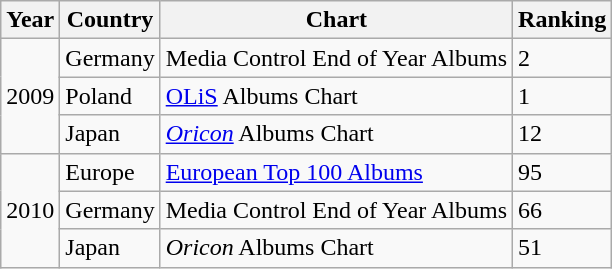<table class="wikitable">
<tr>
<th>Year</th>
<th>Country</th>
<th>Chart</th>
<th>Ranking</th>
</tr>
<tr>
<td rowspan="3">2009</td>
<td>Germany</td>
<td>Media Control End of Year Albums</td>
<td>2</td>
</tr>
<tr>
<td>Poland</td>
<td><a href='#'>OLiS</a> Albums Chart</td>
<td>1</td>
</tr>
<tr>
<td>Japan</td>
<td><em><a href='#'>Oricon</a></em> Albums Chart</td>
<td>12</td>
</tr>
<tr>
<td rowspan="3">2010</td>
<td>Europe</td>
<td><a href='#'>European Top 100 Albums</a></td>
<td>95</td>
</tr>
<tr>
<td>Germany</td>
<td>Media Control End of Year Albums</td>
<td>66</td>
</tr>
<tr>
<td>Japan</td>
<td><em>Oricon</em> Albums Chart</td>
<td>51</td>
</tr>
</table>
